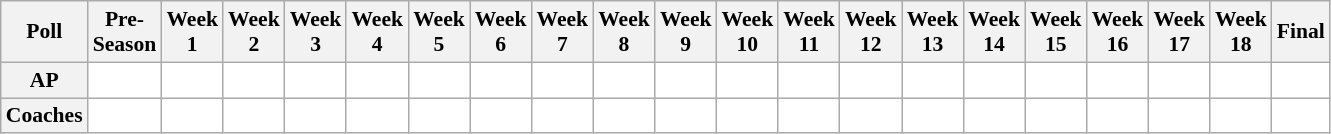<table class="wikitable" style="white-space:nowrap;font-size:90%">
<tr>
<th>Poll</th>
<th>Pre-<br>Season</th>
<th>Week<br>1</th>
<th>Week<br>2</th>
<th>Week<br>3</th>
<th>Week<br>4</th>
<th>Week<br>5</th>
<th>Week<br>6</th>
<th>Week<br>7</th>
<th>Week<br>8</th>
<th>Week<br>9</th>
<th>Week<br>10</th>
<th>Week<br>11</th>
<th>Week<br>12</th>
<th>Week<br>13</th>
<th>Week<br>14</th>
<th>Week<br>15</th>
<th>Week<br>16</th>
<th>Week<br>17</th>
<th>Week<br>18</th>
<th>Final</th>
</tr>
<tr style="text-align:center;">
<th>AP</th>
<td style="background:#FFF;"></td>
<td style="background:#FFF;"></td>
<td style="background:#FFF;"></td>
<td style="background:#FFF;"></td>
<td style="background:#FFF;"></td>
<td style="background:#FFF;"></td>
<td style="background:#FFF;"></td>
<td style="background:#FFF;"></td>
<td style="background:#FFF;"></td>
<td style="background:#FFF;"></td>
<td style="background:#FFF;"></td>
<td style="background:#FFF;"></td>
<td style="background:#FFF;"></td>
<td style="background:#FFF;"></td>
<td style="background:#FFF;"></td>
<td style="background:#FFF;"></td>
<td style="background:#FFF;"></td>
<td style="background:#FFF;"></td>
<td style="background:#FFF;"></td>
<td style="background:#FFF;"></td>
</tr>
<tr style="text-align:center;">
<th>Coaches</th>
<td style="background:#FFF;"></td>
<td style="background:#FFF;"></td>
<td style="background:#FFF;"></td>
<td style="background:#FFF;"></td>
<td style="background:#FFF;"></td>
<td style="background:#FFF;"></td>
<td style="background:#FFF;"></td>
<td style="background:#FFF;"></td>
<td style="background:#FFF;"></td>
<td style="background:#FFF;"></td>
<td style="background:#FFF;"></td>
<td style="background:#FFF;"></td>
<td style="background:#FFF;"></td>
<td style="background:#FFF;"></td>
<td style="background:#FFF;"></td>
<td style="background:#FFF;"></td>
<td style="background:#FFF;"></td>
<td style="background:#FFF;"></td>
<td style="background:#FFF;"></td>
<td style="background:#FFF;"></td>
</tr>
</table>
